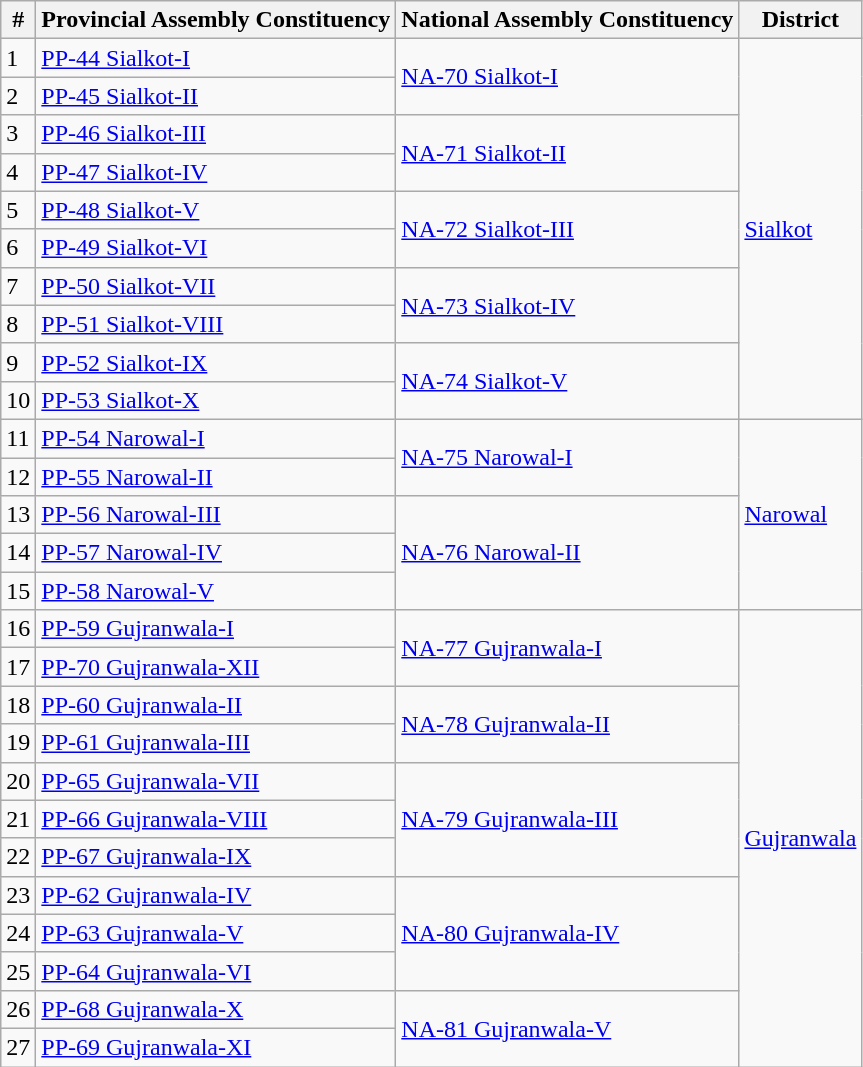<table class="wikitable sortable">
<tr>
<th>#</th>
<th>Provincial Assembly Constituency</th>
<th>National Assembly Constituency</th>
<th>District</th>
</tr>
<tr>
<td>1</td>
<td><a href='#'>PP-44 Sialkot-I</a></td>
<td rowspan="2"><a href='#'>NA-70 Sialkot-I</a></td>
<td rowspan="10"><a href='#'>Sialkot</a></td>
</tr>
<tr>
<td>2</td>
<td><a href='#'>PP-45 Sialkot-II</a></td>
</tr>
<tr>
<td>3</td>
<td><a href='#'>PP-46 Sialkot-III</a></td>
<td rowspan="2"><a href='#'>NA-71 Sialkot-II</a></td>
</tr>
<tr>
<td>4</td>
<td><a href='#'>PP-47 Sialkot-IV</a></td>
</tr>
<tr>
<td>5</td>
<td><a href='#'>PP-48 Sialkot-V</a></td>
<td rowspan="2"><a href='#'>NA-72 Sialkot-III</a></td>
</tr>
<tr>
<td>6</td>
<td><a href='#'>PP-49 Sialkot-VI</a></td>
</tr>
<tr>
<td>7</td>
<td><a href='#'>PP-50 Sialkot-VII</a></td>
<td rowspan="2"><a href='#'>NA-73 Sialkot-IV</a></td>
</tr>
<tr>
<td>8</td>
<td><a href='#'>PP-51 Sialkot-VIII</a></td>
</tr>
<tr>
<td>9</td>
<td><a href='#'>PP-52 Sialkot-IX</a></td>
<td rowspan="2"><a href='#'>NA-74 Sialkot-V</a></td>
</tr>
<tr>
<td>10</td>
<td><a href='#'>PP-53 Sialkot-X</a></td>
</tr>
<tr>
<td>11</td>
<td><a href='#'>PP-54 Narowal-I</a></td>
<td rowspan="2"><a href='#'>NA-75 Narowal-I</a></td>
<td rowspan="5"><a href='#'>Narowal</a></td>
</tr>
<tr>
<td>12</td>
<td><a href='#'>PP-55 Narowal-II</a></td>
</tr>
<tr>
<td>13</td>
<td><a href='#'>PP-56 Narowal-III</a></td>
<td rowspan="3"><a href='#'>NA-76 Narowal-II</a></td>
</tr>
<tr>
<td>14</td>
<td><a href='#'>PP-57 Narowal-IV</a></td>
</tr>
<tr>
<td>15</td>
<td><a href='#'>PP-58 Narowal-V</a></td>
</tr>
<tr>
<td>16</td>
<td><a href='#'>PP-59 Gujranwala-I</a></td>
<td rowspan="2"><a href='#'>NA-77 Gujranwala-I</a></td>
<td rowspan="12"><a href='#'>Gujranwala</a></td>
</tr>
<tr>
<td>17</td>
<td><a href='#'>PP-70 Gujranwala-XII</a></td>
</tr>
<tr>
<td>18</td>
<td><a href='#'>PP-60 Gujranwala-II</a></td>
<td rowspan="2"><a href='#'>NA-78 Gujranwala-II</a></td>
</tr>
<tr>
<td>19</td>
<td><a href='#'>PP-61 Gujranwala-III</a></td>
</tr>
<tr>
<td>20</td>
<td><a href='#'>PP-65 Gujranwala-VII</a></td>
<td rowspan="3"><a href='#'>NA-79 Gujranwala-III</a></td>
</tr>
<tr>
<td>21</td>
<td><a href='#'>PP-66 Gujranwala-VIII</a></td>
</tr>
<tr>
<td>22</td>
<td><a href='#'>PP-67 Gujranwala-IX</a></td>
</tr>
<tr>
<td>23</td>
<td><a href='#'>PP-62 Gujranwala-IV</a></td>
<td rowspan="3"><a href='#'>NA-80 Gujranwala-IV</a></td>
</tr>
<tr>
<td>24</td>
<td><a href='#'>PP-63 Gujranwala-V</a></td>
</tr>
<tr>
<td>25</td>
<td><a href='#'>PP-64 Gujranwala-VI</a></td>
</tr>
<tr>
<td>26</td>
<td><a href='#'>PP-68 Gujranwala-X</a></td>
<td rowspan="2"><a href='#'>NA-81 Gujranwala-V</a></td>
</tr>
<tr>
<td>27</td>
<td><a href='#'>PP-69 Gujranwala-XI</a></td>
</tr>
</table>
